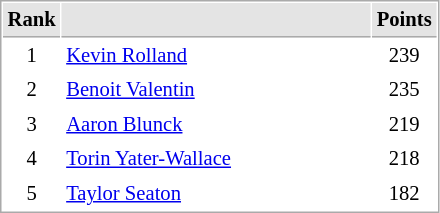<table cellspacing="1" cellpadding="3" style="border:1px solid #aaa; font-size:86%;">
<tr style="background:#e4e4e4;">
<th style="border-bottom:1px solid #aaa; width:10px;">Rank</th>
<th style="border-bottom:1px solid #aaa; width:200px;"></th>
<th style="border-bottom:1px solid #aaa; width:20px;">Points</th>
</tr>
<tr>
<td align=center>1</td>
<td> <a href='#'>Kevin Rolland</a></td>
<td align=center>239</td>
</tr>
<tr>
<td align=center>2</td>
<td> <a href='#'>Benoit Valentin</a></td>
<td align=center>235</td>
</tr>
<tr>
<td align=center>3</td>
<td> <a href='#'>Aaron Blunck</a></td>
<td align=center>219</td>
</tr>
<tr>
<td align=center>4</td>
<td> <a href='#'>Torin Yater-Wallace</a></td>
<td align=center>218</td>
</tr>
<tr>
<td align=center>5</td>
<td> <a href='#'>Taylor Seaton</a></td>
<td align=center>182</td>
</tr>
</table>
